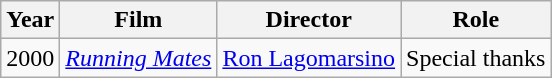<table class="wikitable">
<tr>
<th>Year</th>
<th>Film</th>
<th>Director</th>
<th>Role</th>
</tr>
<tr>
<td>2000</td>
<td><em><a href='#'>Running Mates</a></em></td>
<td><a href='#'>Ron Lagomarsino</a></td>
<td>Special thanks</td>
</tr>
</table>
